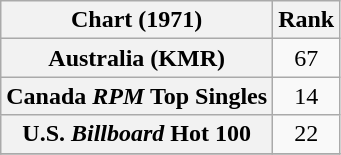<table class="wikitable sortable plainrowheaders" style="text-align:center;">
<tr>
<th scope="col">Chart (1971)</th>
<th scope="col">Rank</th>
</tr>
<tr>
<th scope="row">Australia (KMR)</th>
<td>67</td>
</tr>
<tr>
<th scope="row">Canada <em>RPM</em> Top Singles</th>
<td>14</td>
</tr>
<tr>
<th scope="row">U.S. <em>Billboard</em> Hot 100</th>
<td>22</td>
</tr>
<tr>
</tr>
</table>
